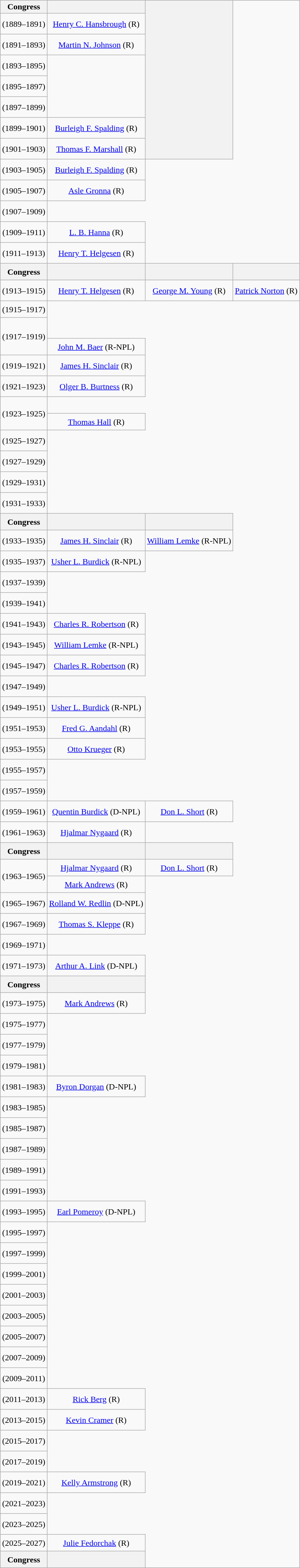<table class=wikitable style="text-align:center">
<tr>
<th>Congress</th>
<th></th>
<th valign=bottom rowspan=8></th>
</tr>
<tr style="height:2.5em">
<td><strong></strong> (1889–1891)</td>
<td><a href='#'>Henry C. Hansbrough</a> (R)</td>
</tr>
<tr style="height:2.5em">
<td><strong></strong> (1891–1893)</td>
<td><a href='#'>Martin N. Johnson</a> (R)</td>
</tr>
<tr style="height:2.5em">
<td><strong></strong> (1893–1895)</td>
</tr>
<tr style="height:2.5em">
<td><strong></strong> (1895–1897)</td>
</tr>
<tr style="height:2.5em">
<td><strong></strong> (1897–1899)</td>
</tr>
<tr style="height:2.5em">
<td><strong></strong> (1899–1901)</td>
<td><a href='#'>Burleigh F. Spalding</a> (R)</td>
</tr>
<tr style="height:2.5em">
<td><strong></strong> (1901–1903)</td>
<td><a href='#'>Thomas F. Marshall</a> (R)</td>
</tr>
<tr style="height:2.5em">
<td><strong></strong> (1903–1905)</td>
<td><a href='#'>Burleigh F. Spalding</a> (R)</td>
</tr>
<tr style="height:2.5em">
<td><strong></strong> (1905–1907)</td>
<td><a href='#'>Asle Gronna</a> (R)</td>
</tr>
<tr style="height:2.5em">
<td><strong></strong> (1907–1909)</td>
</tr>
<tr style="height:2.5em">
<td><strong></strong> (1909–1911)</td>
<td><a href='#'>L. B. Hanna</a> (R)</td>
</tr>
<tr style="height:2.5em">
<td><strong></strong> (1911–1913)</td>
<td><a href='#'>Henry T. Helgesen</a> (R)</td>
</tr>
<tr style="height:2em">
<th>Congress</th>
<th></th>
<th></th>
<th></th>
</tr>
<tr style="height:2.5em">
<td><strong></strong> (1913–1915)</td>
<td><a href='#'>Henry T. Helgesen</a> (R)</td>
<td><a href='#'>George M. Young</a> (R)</td>
<td><a href='#'>Patrick Norton</a> (R)</td>
</tr>
<tr style="height:2em">
<td><strong></strong> (1915–1917)</td>
</tr>
<tr style="height:2.5em">
<td rowspan=2><strong></strong> (1917–1919)</td>
</tr>
<tr style="height:2em">
<td><a href='#'>John M. Baer</a> (R-NPL)</td>
</tr>
<tr style="height:2.5em">
<td><strong></strong> (1919–1921)</td>
<td><a href='#'>James H. Sinclair</a> (R)</td>
</tr>
<tr style="height:2.5em">
<td><strong></strong> (1921–1923)</td>
<td><a href='#'>Olger B. Burtness</a> (R)</td>
</tr>
<tr style="height:2em">
<td rowspan=2><strong></strong> (1923–1925)</td>
</tr>
<tr style="height:2em">
<td><a href='#'>Thomas Hall</a> (R)</td>
</tr>
<tr style="height:2.5em">
<td><strong></strong> (1925–1927)</td>
</tr>
<tr style="height:2.5em">
<td><strong></strong> (1927–1929)</td>
</tr>
<tr style="height:2.5em">
<td><strong></strong> (1929–1931)</td>
</tr>
<tr style="height:2.5em">
<td><strong></strong> (1931–1933)</td>
</tr>
<tr style="height:2em">
<th>Congress</th>
<th></th>
<th></th>
</tr>
<tr style="height:2.5em">
<td><strong></strong> (1933–1935)</td>
<td><a href='#'>James H. Sinclair</a> (R)</td>
<td><a href='#'>William Lemke</a> (R-NPL)</td>
</tr>
<tr style="height:2.5em">
<td><strong></strong> (1935–1937)</td>
<td><a href='#'>Usher L. Burdick</a> (R-NPL)</td>
</tr>
<tr style="height:2.5em">
<td><strong></strong> (1937–1939)</td>
</tr>
<tr style="height:2.5em">
<td><strong></strong> (1939–1941)</td>
</tr>
<tr style="height:2.5em">
<td><strong></strong> (1941–1943)</td>
<td><a href='#'>Charles R. Robertson</a> (R)</td>
</tr>
<tr style="height:2.5em">
<td><strong></strong> (1943–1945)</td>
<td><a href='#'>William Lemke</a> (R-NPL)</td>
</tr>
<tr style="height:2.5em">
<td><strong></strong> (1945–1947)</td>
<td><a href='#'>Charles R. Robertson</a> (R)</td>
</tr>
<tr style="height:2.5em">
<td><strong></strong> (1947–1949)</td>
</tr>
<tr style="height:2.5em">
<td><strong></strong> (1949–1951)</td>
<td><a href='#'>Usher L. Burdick</a> (R-NPL)</td>
</tr>
<tr style="height:2.5em">
<td><strong></strong> (1951–1953)</td>
<td><a href='#'>Fred G. Aandahl</a> (R)</td>
</tr>
<tr style="height:2.5em">
<td><strong></strong> (1953–1955)</td>
<td><a href='#'>Otto Krueger</a> (R)</td>
</tr>
<tr style="height:2.5em">
<td><strong></strong> (1955–1957)</td>
</tr>
<tr style="height:2.5em">
<td><strong></strong> (1957–1959)</td>
</tr>
<tr style="height:2.5em">
<td><strong></strong> (1959–1961)</td>
<td><a href='#'>Quentin Burdick</a> (D-NPL)</td>
<td><a href='#'>Don L. Short</a> (R)</td>
</tr>
<tr style="height:2.5em">
<td><strong></strong> (1961–1963)</td>
<td><a href='#'>Hjalmar Nygaard</a> (R)</td>
</tr>
<tr style="height:2em">
<th>Congress</th>
<th></th>
<th></th>
</tr>
<tr style="height:2em">
<td rowspan=2><strong></strong> (1963–1965)</td>
<td><a href='#'>Hjalmar Nygaard</a> (R)</td>
<td><a href='#'>Don L. Short</a> (R)</td>
</tr>
<tr style="height:2em">
<td><a href='#'>Mark Andrews</a> (R)</td>
</tr>
<tr style="height:2.5em">
<td><strong></strong> (1965–1967)</td>
<td><a href='#'>Rolland W. Redlin</a> (D-NPL)</td>
</tr>
<tr style="height:2.5em">
<td><strong></strong> (1967–1969)</td>
<td><a href='#'>Thomas S. Kleppe</a> (R)</td>
</tr>
<tr style="height:2.5em">
<td><strong></strong> (1969–1971)</td>
</tr>
<tr style="height:2.5em">
<td><strong></strong> (1971–1973)</td>
<td><a href='#'>Arthur A. Link</a> (D-NPL)</td>
</tr>
<tr style="height:2em">
<th>Congress</th>
<th></th>
</tr>
<tr style="height:2.5em">
<td><strong></strong> (1973–1975)</td>
<td><a href='#'>Mark Andrews</a> (R)</td>
</tr>
<tr style="height:2.5em">
<td><strong></strong> (1975–1977)</td>
</tr>
<tr style="height:2.5em">
<td><strong></strong> (1977–1979)</td>
</tr>
<tr style="height:2.5em">
<td><strong></strong> (1979–1981)</td>
</tr>
<tr style="height:2.5em">
<td><strong></strong> (1981–1983)</td>
<td><a href='#'>Byron Dorgan</a> (D-NPL)</td>
</tr>
<tr style="height:2.5em">
<td><strong></strong> (1983–1985)</td>
</tr>
<tr style="height:2.5em">
<td><strong></strong> (1985–1987)</td>
</tr>
<tr style="height:2.5em">
<td><strong></strong> (1987–1989)</td>
</tr>
<tr style="height:2.5em">
<td><strong></strong> (1989–1991)</td>
</tr>
<tr style="height:2.5em">
<td><strong></strong> (1991–1993)</td>
</tr>
<tr style="height:2.5em">
<td><strong></strong> (1993–1995)</td>
<td><a href='#'>Earl Pomeroy</a> (D-NPL)</td>
</tr>
<tr style="height:2.5em">
<td><strong></strong> (1995–1997)</td>
</tr>
<tr style="height:2.5em">
<td><strong></strong> (1997–1999)</td>
</tr>
<tr style="height:2.5em">
<td><strong></strong> (1999–2001)</td>
</tr>
<tr style="height:2.5em">
<td><strong></strong> (2001–2003)</td>
</tr>
<tr style="height:2.5em">
<td><strong></strong> (2003–2005)</td>
</tr>
<tr style="height:2.5em">
<td><strong></strong> (2005–2007)</td>
</tr>
<tr style="height:2.5em">
<td><strong></strong> (2007–2009)</td>
</tr>
<tr style="height:2.5em">
<td><strong></strong> (2009–2011)</td>
</tr>
<tr style="height:2.5em">
<td><strong></strong> (2011–2013)</td>
<td><a href='#'>Rick Berg</a> (R)</td>
</tr>
<tr style="height:2.5em">
<td><strong></strong> (2013–2015)</td>
<td><a href='#'>Kevin Cramer</a> (R)</td>
</tr>
<tr style="height:2.5em">
<td><strong></strong> (2015–2017)</td>
</tr>
<tr style="height:2.5em">
<td><strong></strong> (2017–2019)</td>
</tr>
<tr style="height:2.5em">
<td><strong></strong> (2019–2021)</td>
<td><a href='#'>Kelly Armstrong</a> (R)</td>
</tr>
<tr style="height:2.5em">
<td><strong></strong> (2021–2023)</td>
</tr>
<tr style="height:2.5em">
<td><strong></strong> (2023–2025)</td>
</tr>
<tr style="height:2em">
<td><strong></strong> (2025–2027)</td>
<td><a href='#'>Julie Fedorchak</a> (R)</td>
</tr>
<tr style="height:2em">
<th>Congress</th>
<th></th>
</tr>
</table>
